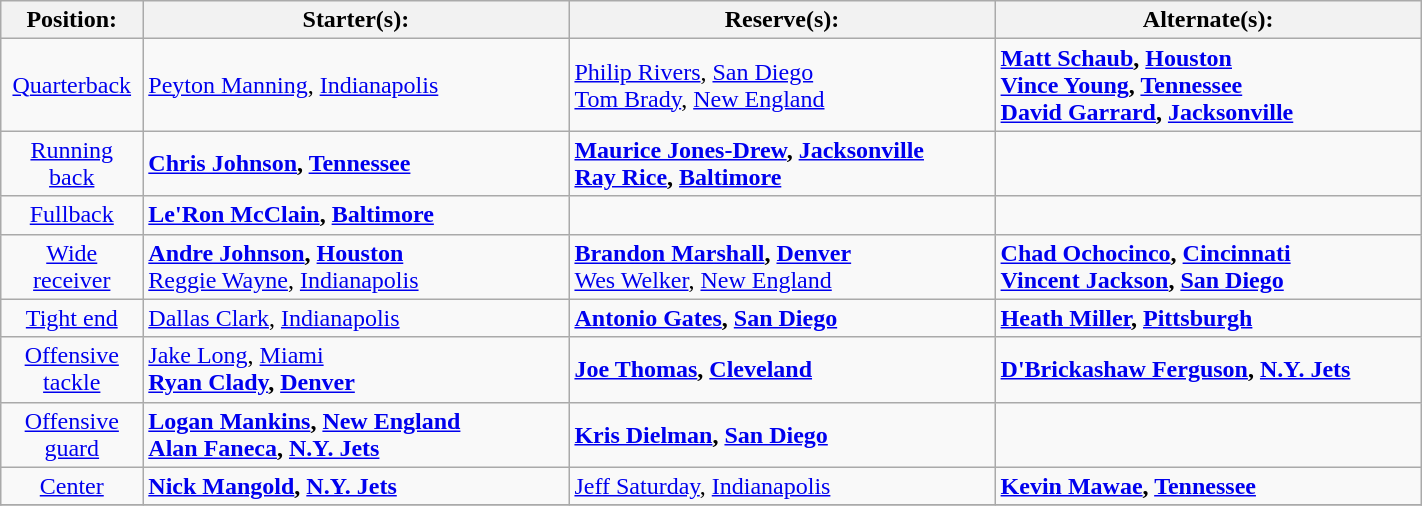<table class="wikitable" width=75%>
<tr>
<th width=10%>Position:</th>
<th width=30%>Starter(s):</th>
<th width=30%>Reserve(s):</th>
<th width=30%>Alternate(s):</th>
</tr>
<tr>
<td align=center><a href='#'>Quarterback</a></td>
<td> <a href='#'>Peyton Manning</a>, <a href='#'>Indianapolis</a></td>
<td> <a href='#'>Philip Rivers</a>, <a href='#'>San Diego</a><br> <a href='#'>Tom Brady</a>, <a href='#'>New England</a></td>
<td><strong> <a href='#'>Matt Schaub</a>, <a href='#'>Houston</a></strong><br><strong> <a href='#'>Vince Young</a>, <a href='#'>Tennessee</a></strong><br><strong> <a href='#'>David Garrard</a>, <a href='#'>Jacksonville</a></strong></td>
</tr>
<tr>
<td align=center><a href='#'>Running back</a></td>
<td><strong> <a href='#'>Chris Johnson</a>, <a href='#'>Tennessee</a></strong></td>
<td><strong> <a href='#'>Maurice Jones-Drew</a>, <a href='#'>Jacksonville</a></strong><br><strong> <a href='#'>Ray Rice</a>, <a href='#'>Baltimore</a></strong></td>
<td></td>
</tr>
<tr>
<td align=center><a href='#'>Fullback</a></td>
<td><strong> <a href='#'>Le'Ron McClain</a>, <a href='#'>Baltimore</a></strong></td>
<td></td>
<td></td>
</tr>
<tr>
<td align=center><a href='#'>Wide receiver</a></td>
<td><strong> <a href='#'>Andre Johnson</a>, <a href='#'>Houston</a></strong><br> <a href='#'>Reggie Wayne</a>, <a href='#'>Indianapolis</a></td>
<td><strong> <a href='#'>Brandon Marshall</a>, <a href='#'>Denver</a></strong><br> <a href='#'>Wes Welker</a>, <a href='#'>New England</a></td>
<td><strong> <a href='#'>Chad Ochocinco</a>, <a href='#'>Cincinnati</a></strong><br><strong> <a href='#'>Vincent Jackson</a>, <a href='#'>San Diego</a></strong></td>
</tr>
<tr>
<td align=center><a href='#'>Tight end</a></td>
<td> <a href='#'>Dallas Clark</a>, <a href='#'>Indianapolis</a></td>
<td><strong> <a href='#'>Antonio Gates</a>, <a href='#'>San Diego</a></strong></td>
<td><strong> <a href='#'>Heath Miller</a>, <a href='#'>Pittsburgh</a></strong></td>
</tr>
<tr>
<td align=center><a href='#'>Offensive tackle</a></td>
<td> <a href='#'>Jake Long</a>, <a href='#'>Miami</a><br><strong> <a href='#'>Ryan Clady</a>, <a href='#'>Denver</a></strong></td>
<td><strong> <a href='#'>Joe Thomas</a>, <a href='#'>Cleveland</a></strong></td>
<td><strong> <a href='#'>D'Brickashaw Ferguson</a>, <a href='#'>N.Y. Jets</a></strong></td>
</tr>
<tr>
<td align=center><a href='#'>Offensive guard</a></td>
<td><strong> <a href='#'>Logan Mankins</a>, <a href='#'>New England</a></strong><br><strong> <a href='#'>Alan Faneca</a>, <a href='#'>N.Y. Jets</a></strong></td>
<td><strong> <a href='#'>Kris Dielman</a>, <a href='#'>San Diego</a></strong></td>
<td></td>
</tr>
<tr>
<td align=center><a href='#'>Center</a></td>
<td><strong> <a href='#'>Nick Mangold</a>, <a href='#'>N.Y. Jets</a></strong></td>
<td> <a href='#'>Jeff Saturday</a>, <a href='#'>Indianapolis</a></td>
<td><strong> <a href='#'>Kevin Mawae</a>, <a href='#'>Tennessee</a></strong></td>
</tr>
<tr>
</tr>
</table>
